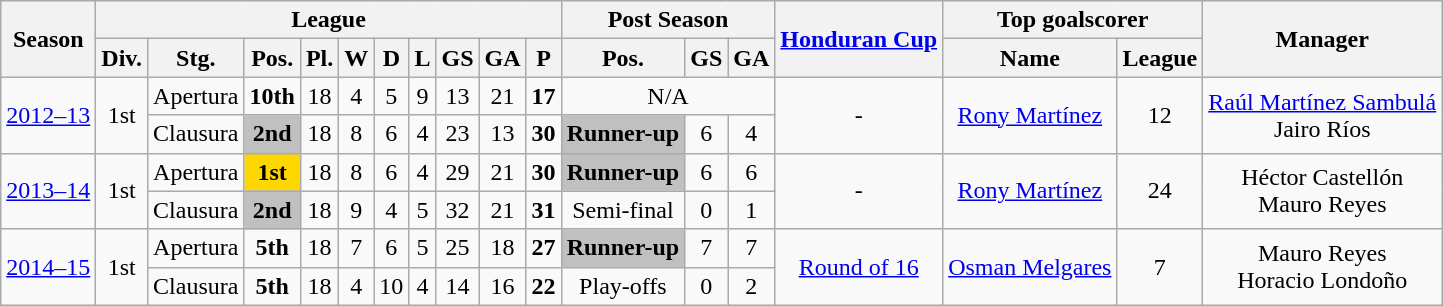<table class="wikitable">
<tr style="background:#efefef;">
<th rowspan="2">Season</th>
<th colspan="10">League</th>
<th colspan="3">Post Season</th>
<th rowspan="2"><a href='#'>Honduran Cup</a></th>
<th colspan="2">Top goalscorer</th>
<th rowspan="2">Manager</th>
</tr>
<tr>
<th>Div.</th>
<th>Stg.</th>
<th>Pos.</th>
<th>Pl.</th>
<th>W</th>
<th>D</th>
<th>L</th>
<th>GS</th>
<th>GA</th>
<th>P</th>
<th>Pos.</th>
<th>GS</th>
<th>GA</th>
<th>Name</th>
<th>League</th>
</tr>
<tr>
<td rowspan="2" align=center><a href='#'>2012–13</a></td>
<td rowspan="2" align=center>1st</td>
<td align=center>Apertura</td>
<td align=center><strong>10th</strong></td>
<td align=center>18</td>
<td align=center>4</td>
<td align=center>5</td>
<td align=center>9</td>
<td align=center>13</td>
<td align=center>21</td>
<td align=center><strong>17</strong></td>
<td colspan="3" align=center>N/A</td>
<td rowspan="2" style="text-align:center">-</td>
<td rowspan="2" align=center><a href='#'>Rony Martínez</a></td>
<td rowspan="2" align=center>12</td>
<td rowspan="2" align=center> <a href='#'>Raúl Martínez Sambulá</a> <br>  Jairo Ríos</td>
</tr>
<tr>
<td align=center>Clausura</td>
<td style="text-align:center; background:silver;"><strong>2nd</strong></td>
<td align=center>18</td>
<td align=center>8</td>
<td align=center>6</td>
<td align=center>4</td>
<td align=center>23</td>
<td align=center>13</td>
<td align=center><strong>30</strong></td>
<td style="text-align:center; background:silver;"><strong>Runner-up</strong></td>
<td align=center>6</td>
<td align=center>4</td>
</tr>
<tr>
<td rowspan="2" align=center><a href='#'>2013–14</a></td>
<td rowspan="2" align=center>1st</td>
<td align=center>Apertura</td>
<td style="text-align:center; background:gold;"><strong>1st</strong></td>
<td align=center>18</td>
<td align=center>8</td>
<td align=center>6</td>
<td align=center>4</td>
<td align=center>29</td>
<td align=center>21</td>
<td align=center><strong>30</strong></td>
<td style="text-align:center; background:silver;"><strong>Runner-up</strong></td>
<td align=center>6</td>
<td align=center>6</td>
<td rowspan="2" style="text-align:center">-</td>
<td rowspan="2" align=center><a href='#'>Rony Martínez</a></td>
<td rowspan="2" align=center>24</td>
<td rowspan="2" align=center> Héctor Castellón <br>  Mauro Reyes</td>
</tr>
<tr>
<td align=center>Clausura</td>
<td style="text-align:center; background:silver;"><strong>2nd</strong></td>
<td align=center>18</td>
<td align=center>9</td>
<td align=center>4</td>
<td align=center>5</td>
<td align=center>32</td>
<td align=center>21</td>
<td align=center><strong>31</strong></td>
<td align=center>Semi-final</td>
<td align=center>0</td>
<td align=center>1</td>
</tr>
<tr>
<td rowspan="2" align=center><a href='#'>2014–15</a></td>
<td rowspan="2" align=center>1st</td>
<td align=center>Apertura</td>
<td align=center><strong>5th</strong></td>
<td align=center>18</td>
<td align=center>7</td>
<td align=center>6</td>
<td align=center>5</td>
<td align=center>25</td>
<td align=center>18</td>
<td align=center><strong>27</strong></td>
<td style="text-align:center; background:silver;"><strong>Runner-up</strong></td>
<td align=center>7</td>
<td align=center>7</td>
<td rowspan="2" style="text-align:center"><a href='#'>Round of 16</a></td>
<td rowspan="2" align=center><a href='#'>Osman Melgares</a></td>
<td rowspan="2" align=center>7</td>
<td rowspan="2" align=center> Mauro Reyes <br>  Horacio Londoño</td>
</tr>
<tr>
<td align=center>Clausura</td>
<td align=center><strong>5th</strong></td>
<td align=center>18</td>
<td align=center>4</td>
<td align=center>10</td>
<td align=center>4</td>
<td align=center>14</td>
<td align=center>16</td>
<td align=center><strong>22</strong></td>
<td align=center>Play-offs</td>
<td align=center>0</td>
<td align=center>2</td>
</tr>
</table>
